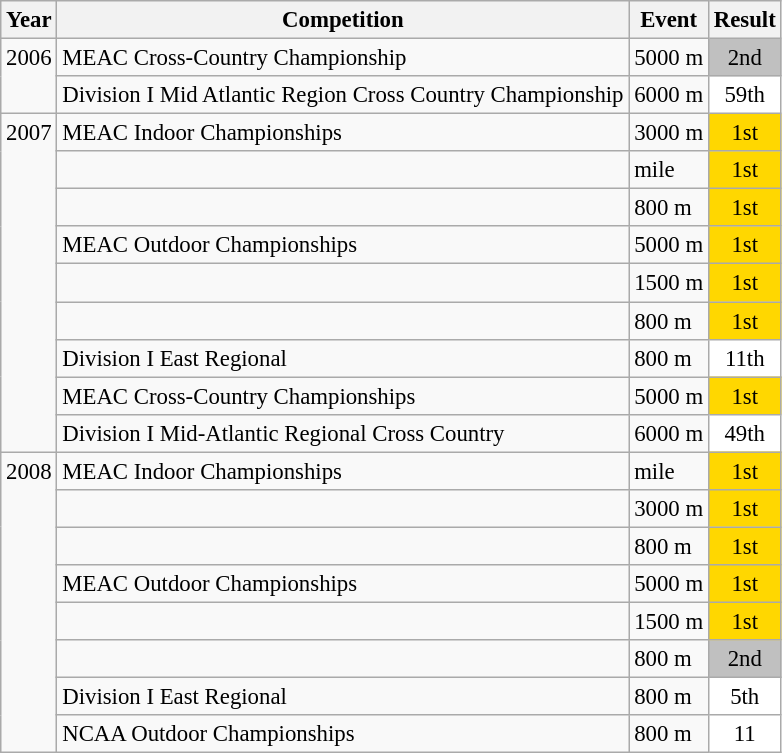<table class="wikitable" style="font-size:95%;">
<tr>
<th>Year</th>
<th>Competition</th>
<th>Event</th>
<th>Result</th>
</tr>
<tr>
<td rowspan=2 valign="top">2006</td>
<td>MEAC Cross-Country Championship</td>
<td>5000 m</td>
<td bgcolor="silver" align="center">2nd</td>
</tr>
<tr>
<td>Division I Mid Atlantic Region Cross Country Championship</td>
<td>6000 m</td>
<td bgcolor="white" align="center">59th</td>
</tr>
<tr>
<td rowspan=9 valign="top">2007</td>
<td rowspan=1 valign="top">MEAC Indoor Championships</td>
<td>3000 m</td>
<td bgcolor="gold" align="center">1st</td>
</tr>
<tr>
<td rowspan=1 valign="top"></td>
<td>mile</td>
<td bgcolor="gold" align="center">1st</td>
</tr>
<tr>
<td rowspan=1 valign="top"></td>
<td>800 m</td>
<td bgcolor="gold" align="center">1st</td>
</tr>
<tr>
<td rowspan=1 valign="top">MEAC Outdoor Championships</td>
<td>5000 m</td>
<td bgcolor="gold" align="center">1st</td>
</tr>
<tr>
<td rowspan=1 valign="top"></td>
<td>1500 m</td>
<td bgcolor="gold" align="center">1st</td>
</tr>
<tr>
<td rowspan=1 valign="top"></td>
<td>800 m</td>
<td bgcolor="gold" align="center">1st</td>
</tr>
<tr>
<td rowspan=1 valign="top">Division I East Regional</td>
<td>800 m</td>
<td bgcolor="white" align="center">11th</td>
</tr>
<tr>
<td rowspan=1 valign="top">MEAC Cross-Country Championships</td>
<td>5000 m</td>
<td bgcolor="gold" align="center">1st</td>
</tr>
<tr>
<td rowspan=1 valign="top">Division I Mid-Atlantic Regional Cross Country</td>
<td>6000 m</td>
<td bgcolor="white" align="center">49th</td>
</tr>
<tr>
<td rowspan=9 valign="top">2008</td>
<td rowspan=1 valign="top">MEAC Indoor Championships</td>
<td>mile</td>
<td bgcolor="gold" align="center">1st</td>
</tr>
<tr>
<td rowspan=1 valign="top"></td>
<td>3000 m</td>
<td bgcolor="gold" align="center">1st</td>
</tr>
<tr>
<td rowspan=1 valign="top"></td>
<td>800 m</td>
<td bgcolor="gold" align="center">1st</td>
</tr>
<tr>
<td rowspan=1 valign="top">MEAC Outdoor Championships</td>
<td>5000 m</td>
<td bgcolor="gold" align="center">1st</td>
</tr>
<tr>
<td rowspan=1 valign="top"></td>
<td>1500 m</td>
<td bgcolor="gold" align="center">1st</td>
</tr>
<tr>
<td rowspan=1 valign="top"></td>
<td>800 m</td>
<td bgcolor="silver" align="center">2nd</td>
</tr>
<tr>
<td rowspan=1 valign="top">Division I East Regional</td>
<td>800 m</td>
<td bgcolor="white" align="center">5th</td>
</tr>
<tr>
<td rowspan=1 valign="top">NCAA Outdoor Championships</td>
<td>800 m</td>
<td bgcolor="white" align="center">11</td>
</tr>
</table>
